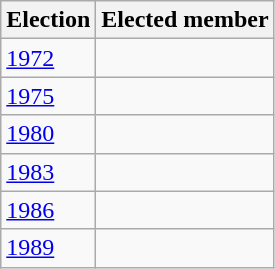<table class=wikitable>
<tr>
<th>Election</th>
<th>Elected member</th>
</tr>
<tr>
<td><a href='#'>1972</a></td>
<td></td>
</tr>
<tr>
<td><a href='#'>1975</a></td>
<td></td>
</tr>
<tr>
<td><a href='#'>1980</a></td>
<td></td>
</tr>
<tr>
<td><a href='#'>1983</a></td>
<td></td>
</tr>
<tr>
<td><a href='#'>1986</a></td>
<td></td>
</tr>
<tr>
<td><a href='#'>1989</a></td>
<td></td>
</tr>
</table>
